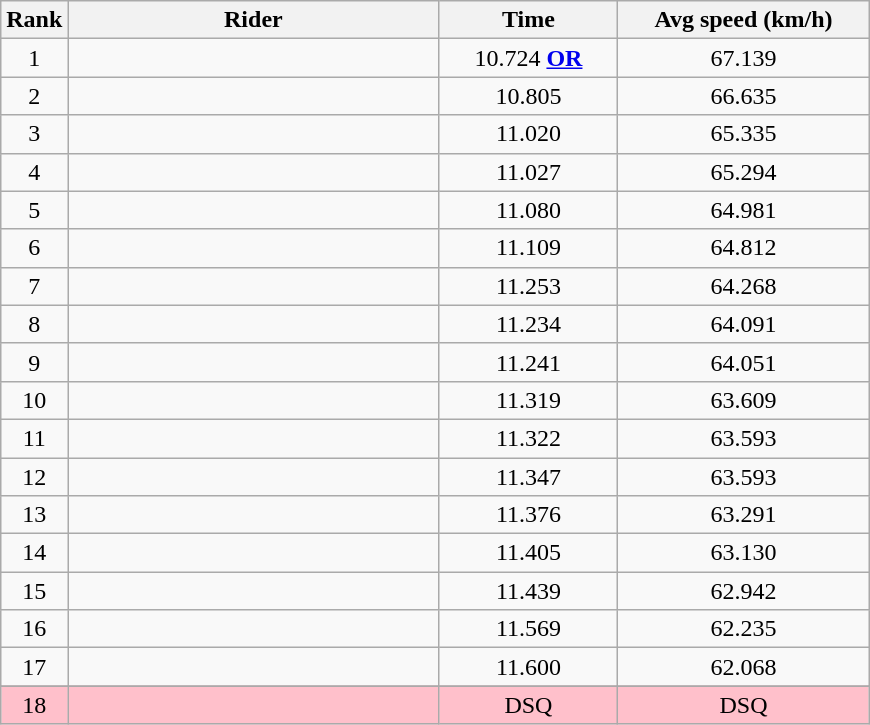<table class="wikitable sortable" style="text-align:center;">
<tr>
<th>Rank</th>
<th style="width:15em;">Rider</th>
<th style="width:7em;">Time</th>
<th style="width:10em;">Avg speed (km/h)</th>
</tr>
<tr>
<td>1</td>
<td align=left></td>
<td>10.724 <strong><a href='#'>OR</a></strong></td>
<td>67.139</td>
</tr>
<tr>
<td>2</td>
<td align=left></td>
<td>10.805</td>
<td>66.635</td>
</tr>
<tr>
<td>3</td>
<td align=left></td>
<td>11.020</td>
<td>65.335</td>
</tr>
<tr>
<td>4</td>
<td align=left></td>
<td>11.027</td>
<td>65.294</td>
</tr>
<tr>
<td>5</td>
<td align=left></td>
<td>11.080</td>
<td>64.981</td>
</tr>
<tr>
<td>6</td>
<td align=left></td>
<td>11.109</td>
<td>64.812</td>
</tr>
<tr>
<td>7</td>
<td align=left></td>
<td>11.253</td>
<td>64.268</td>
</tr>
<tr>
<td>8</td>
<td align=left></td>
<td>11.234</td>
<td>64.091</td>
</tr>
<tr>
<td>9</td>
<td align=left></td>
<td>11.241</td>
<td>64.051</td>
</tr>
<tr>
<td>10</td>
<td align=left></td>
<td>11.319</td>
<td>63.609</td>
</tr>
<tr>
<td>11</td>
<td align=left></td>
<td>11.322</td>
<td>63.593</td>
</tr>
<tr>
<td>12</td>
<td align=left></td>
<td>11.347</td>
<td>63.593</td>
</tr>
<tr>
<td>13</td>
<td align=left></td>
<td>11.376</td>
<td>63.291</td>
</tr>
<tr>
<td>14</td>
<td align=left></td>
<td>11.405</td>
<td>63.130</td>
</tr>
<tr>
<td>15</td>
<td align=left></td>
<td>11.439</td>
<td>62.942</td>
</tr>
<tr>
<td>16</td>
<td align=left></td>
<td>11.569</td>
<td>62.235</td>
</tr>
<tr>
<td>17</td>
<td align=left></td>
<td>11.600</td>
<td>62.068</td>
</tr>
<tr>
</tr>
<tr bgcolor=pink>
<td>18</td>
<td align=left></td>
<td>DSQ</td>
<td>DSQ</td>
</tr>
</table>
